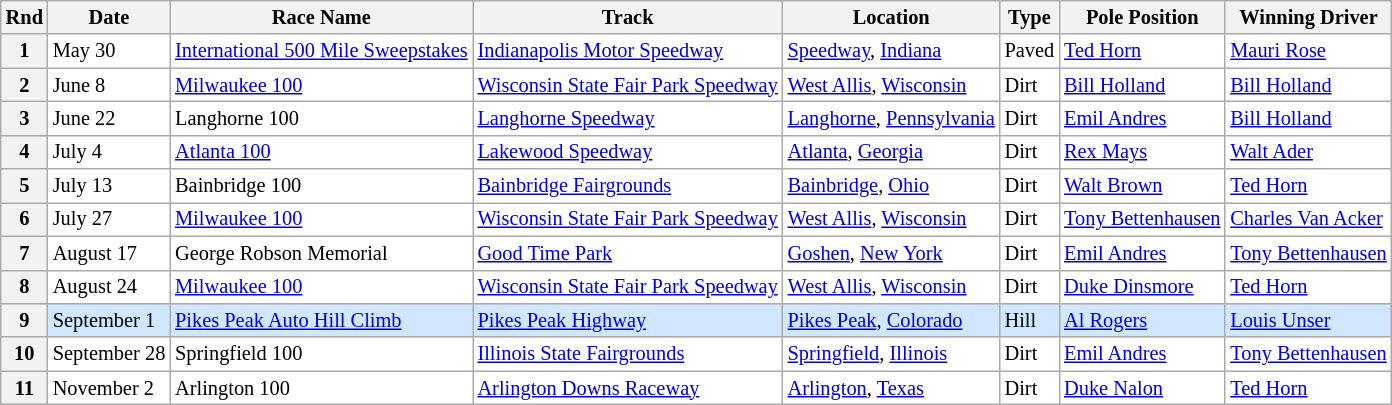<table class="wikitable" style="font-size:85%">
<tr>
<th>Rnd</th>
<th>Date</th>
<th>Race Name</th>
<th>Track</th>
<th>Location</th>
<th>Type</th>
<th>Pole Position</th>
<th>Winning Driver</th>
</tr>
<tr style="background:#FFFFFF;">
<th>1</th>
<td>May 30</td>
<td> <a href='#'>International 500 Mile Sweepstakes</a></td>
<td><a href='#'>Indianapolis Motor Speedway</a></td>
<td><a href='#'>Speedway</a>, <a href='#'>Indiana</a></td>
<td>Paved</td>
<td> <a href='#'>Ted Horn</a></td>
<td> <a href='#'>Mauri Rose</a></td>
</tr>
<tr style="background:#FFFFFF;">
<th>2</th>
<td>June 8</td>
<td> <a href='#'>Milwaukee 100</a></td>
<td><a href='#'>Wisconsin State Fair Park Speedway</a></td>
<td><a href='#'>West Allis</a>, <a href='#'>Wisconsin</a></td>
<td>Dirt</td>
<td> <a href='#'>Bill Holland</a></td>
<td> <a href='#'>Bill Holland</a></td>
</tr>
<tr style="background:#FFFFFF;">
<th>3</th>
<td>June 22</td>
<td> Langhorne 100</td>
<td><a href='#'>Langhorne Speedway</a></td>
<td><a href='#'>Langhorne</a>, <a href='#'>Pennsylvania</a></td>
<td>Dirt</td>
<td> <a href='#'>Emil Andres</a></td>
<td> <a href='#'>Bill Holland</a></td>
</tr>
<tr style="background:#FFFFFF;">
<th>4</th>
<td>July 4</td>
<td> <a href='#'>Atlanta 100</a></td>
<td><a href='#'>Lakewood Speedway</a></td>
<td><a href='#'>Atlanta</a>, <a href='#'>Georgia</a></td>
<td>Dirt</td>
<td> <a href='#'>Rex Mays</a></td>
<td> <a href='#'>Walt Ader</a></td>
</tr>
<tr style="background:#FFFFFF;">
<th>5</th>
<td>July 13</td>
<td> Bainbridge 100</td>
<td><a href='#'>Bainbridge Fairgrounds</a></td>
<td><a href='#'>Bainbridge</a>, <a href='#'>Ohio</a></td>
<td>Dirt</td>
<td> <a href='#'>Walt Brown</a></td>
<td> <a href='#'>Ted Horn</a></td>
</tr>
<tr style="background:#FFFFFF;">
<th>6</th>
<td>July 27</td>
<td> <a href='#'>Milwaukee 100</a></td>
<td><a href='#'>Wisconsin State Fair Park Speedway</a></td>
<td><a href='#'>West Allis</a>, <a href='#'>Wisconsin</a></td>
<td>Dirt</td>
<td> <a href='#'>Tony Bettenhausen</a></td>
<td> <a href='#'>Charles Van Acker</a></td>
</tr>
<tr style="background:#FFFFFF;">
<th>7</th>
<td>August 17</td>
<td> George Robson Memorial</td>
<td><a href='#'>Good Time Park</a></td>
<td><a href='#'>Goshen</a>, <a href='#'>New York</a></td>
<td>Dirt</td>
<td> <a href='#'>Emil Andres</a></td>
<td> <a href='#'>Tony Bettenhausen</a></td>
</tr>
<tr style="background:#FFFFFF;">
<th>8</th>
<td>August 24</td>
<td> <a href='#'>Milwaukee 100</a></td>
<td><a href='#'>Wisconsin State Fair Park Speedway</a></td>
<td><a href='#'>West Allis</a>, <a href='#'>Wisconsin</a></td>
<td>Dirt</td>
<td> <a href='#'>Duke Dinsmore</a></td>
<td> <a href='#'>Ted Horn</a></td>
</tr>
<tr style="background:#D0E7FF;">
<th>9</th>
<td>September 1</td>
<td> <a href='#'>Pikes Peak Auto Hill Climb</a></td>
<td><a href='#'>Pikes Peak Highway</a></td>
<td><a href='#'>Pikes Peak</a>, <a href='#'>Colorado</a></td>
<td>Hill</td>
<td> <a href='#'>Al Rogers</a></td>
<td> <a href='#'>Louis Unser</a></td>
</tr>
<tr style="background:#FFFFFF;">
<th>10</th>
<td>September 28</td>
<td> Springfield 100</td>
<td><a href='#'>Illinois State Fairgrounds</a></td>
<td><a href='#'>Springfield</a>, <a href='#'>Illinois</a></td>
<td>Dirt</td>
<td> <a href='#'>Emil Andres</a></td>
<td> <a href='#'>Tony Bettenhausen</a></td>
</tr>
<tr style="background:#FFFFFF;">
<th>11</th>
<td>November 2</td>
<td> Arlington 100</td>
<td><a href='#'>Arlington Downs Raceway</a></td>
<td><a href='#'>Arlington</a>, <a href='#'>Texas</a></td>
<td>Dirt</td>
<td> <a href='#'>Duke Nalon</a></td>
<td> <a href='#'>Ted Horn</a></td>
</tr>
</table>
